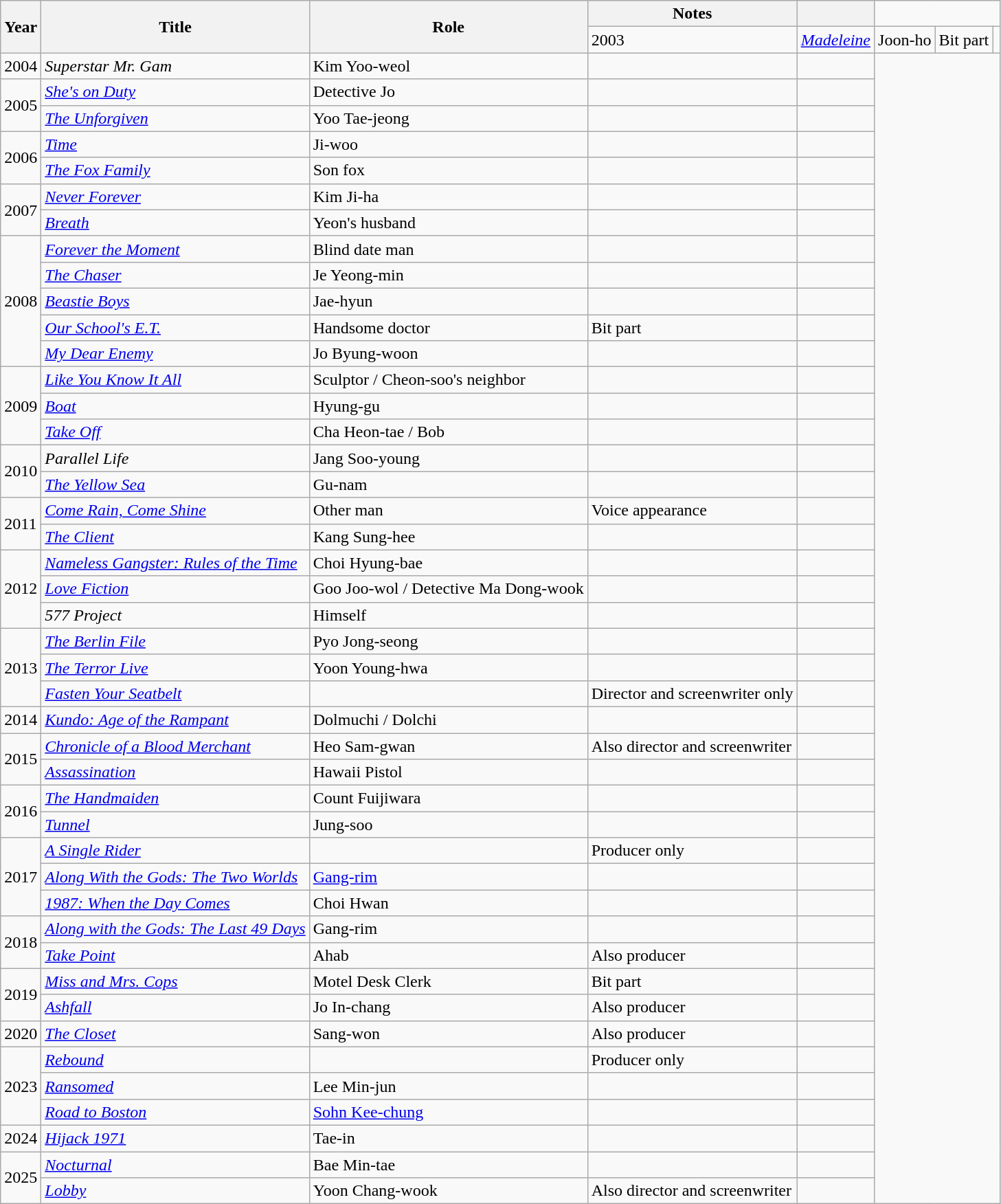<table class="wikitable sortable plainrowheaders">
<tr>
<th rowspan="2" scope="col">Year</th>
<th rowspan="2" scope="col">Title</th>
<th rowspan="2" scope="col">Role</th>
<th class="unsortable">Notes</th>
<th class="unsortable"></th>
</tr>
<tr>
<td>2003</td>
<td><em><a href='#'>Madeleine</a></em></td>
<td>Joon-ho</td>
<td>Bit part</td>
<td></td>
</tr>
<tr>
<td>2004</td>
<td><em>Superstar Mr. Gam</em></td>
<td>Kim Yoo-weol</td>
<td></td>
<td></td>
</tr>
<tr>
<td rowspan="2">2005</td>
<td><em><a href='#'>She's on Duty</a></em></td>
<td>Detective Jo</td>
<td></td>
<td></td>
</tr>
<tr>
<td><em><a href='#'>The Unforgiven</a></em></td>
<td>Yoo Tae-jeong</td>
<td></td>
<td></td>
</tr>
<tr>
<td rowspan="2">2006</td>
<td><em><a href='#'>Time</a></em></td>
<td>Ji-woo</td>
<td></td>
<td></td>
</tr>
<tr>
<td><em><a href='#'>The Fox Family</a></em></td>
<td>Son fox</td>
<td></td>
<td></td>
</tr>
<tr>
<td rowspan="2">2007</td>
<td><em><a href='#'>Never Forever</a></em></td>
<td>Kim Ji-ha</td>
<td></td>
<td></td>
</tr>
<tr>
<td><em><a href='#'>Breath</a></em></td>
<td>Yeon's husband</td>
<td></td>
<td></td>
</tr>
<tr>
<td rowspan="5">2008</td>
<td><em><a href='#'>Forever the Moment</a></em></td>
<td>Blind date man</td>
<td></td>
<td></td>
</tr>
<tr>
<td><em><a href='#'>The Chaser</a></em></td>
<td>Je Yeong-min</td>
<td></td>
<td></td>
</tr>
<tr>
<td><em><a href='#'>Beastie Boys</a></em></td>
<td>Jae-hyun</td>
<td></td>
<td></td>
</tr>
<tr>
<td><em><a href='#'>Our School's E.T.</a></em></td>
<td>Handsome doctor</td>
<td>Bit part</td>
<td></td>
</tr>
<tr>
<td><em><a href='#'>My Dear Enemy</a></em></td>
<td>Jo Byung-woon</td>
<td></td>
<td></td>
</tr>
<tr>
<td rowspan="3">2009</td>
<td><em><a href='#'>Like You Know It All</a></em></td>
<td>Sculptor / Cheon-soo's neighbor</td>
<td></td>
<td></td>
</tr>
<tr>
<td><em><a href='#'>Boat</a></em></td>
<td>Hyung-gu</td>
<td></td>
<td></td>
</tr>
<tr>
<td><em><a href='#'>Take Off</a></em></td>
<td>Cha Heon-tae / Bob</td>
<td></td>
<td></td>
</tr>
<tr>
<td rowspan="2">2010</td>
<td><em>Parallel Life</em></td>
<td>Jang Soo-young</td>
<td></td>
<td style="text-align:center"></td>
</tr>
<tr>
<td><em><a href='#'>The Yellow Sea</a></em></td>
<td>Gu-nam</td>
<td></td>
<td></td>
</tr>
<tr>
<td rowspan="2">2011</td>
<td><em><a href='#'>Come Rain, Come Shine</a></em></td>
<td>Other man</td>
<td>Voice appearance</td>
<td></td>
</tr>
<tr>
<td><em><a href='#'>The Client</a></em></td>
<td>Kang Sung-hee</td>
<td></td>
<td></td>
</tr>
<tr>
<td rowspan="3">2012</td>
<td><em><a href='#'>Nameless Gangster: Rules of the Time</a></em></td>
<td>Choi Hyung-bae</td>
<td></td>
<td></td>
</tr>
<tr>
<td><em><a href='#'>Love Fiction</a></em></td>
<td>Goo Joo-wol / Detective Ma Dong-wook</td>
<td></td>
<td></td>
</tr>
<tr>
<td><em>577 Project</em></td>
<td>Himself</td>
<td></td>
<td></td>
</tr>
<tr>
<td rowspan="3">2013</td>
<td><em><a href='#'>The Berlin File</a></em></td>
<td>Pyo Jong-seong</td>
<td></td>
<td></td>
</tr>
<tr>
<td><em><a href='#'>The Terror Live</a></em></td>
<td>Yoon Young-hwa</td>
<td></td>
<td></td>
</tr>
<tr>
<td><em><a href='#'>Fasten Your Seatbelt</a></em></td>
<td></td>
<td>Director and screenwriter only</td>
<td></td>
</tr>
<tr>
<td>2014</td>
<td><em><a href='#'>Kundo: Age of the Rampant</a></em></td>
<td>Dolmuchi / Dolchi</td>
<td></td>
<td></td>
</tr>
<tr>
<td rowspan="2">2015</td>
<td><em><a href='#'>Chronicle of a Blood Merchant</a></em></td>
<td>Heo Sam-gwan</td>
<td>Also director and screenwriter</td>
<td></td>
</tr>
<tr>
<td><em><a href='#'>Assassination</a></em></td>
<td>Hawaii Pistol</td>
<td></td>
<td></td>
</tr>
<tr>
<td rowspan="2">2016</td>
<td><em><a href='#'>The Handmaiden</a></em></td>
<td>Count Fuijiwara</td>
<td></td>
<td></td>
</tr>
<tr>
<td><em><a href='#'>Tunnel</a></em></td>
<td>Jung-soo</td>
<td></td>
<td></td>
</tr>
<tr>
<td rowspan=3>2017</td>
<td><em><a href='#'>A Single Rider</a></em></td>
<td></td>
<td>Producer only</td>
<td></td>
</tr>
<tr>
<td><em><a href='#'>Along With the Gods: The Two Worlds</a></em></td>
<td><a href='#'>Gang-rim</a></td>
<td></td>
<td></td>
</tr>
<tr>
<td><em><a href='#'>1987: When the Day Comes</a></em></td>
<td>Choi Hwan</td>
<td></td>
<td></td>
</tr>
<tr>
<td rowspan=2>2018</td>
<td><em><a href='#'>Along with the Gods: The Last 49 Days</a></em></td>
<td>Gang-rim</td>
<td></td>
<td></td>
</tr>
<tr>
<td><em><a href='#'>Take Point</a></em></td>
<td>Ahab</td>
<td>Also producer</td>
<td></td>
</tr>
<tr>
<td rowspan="2">2019</td>
<td><a href='#'><em>Miss and Mrs. Cops</em></a></td>
<td>Motel Desk Clerk</td>
<td>Bit part</td>
<td></td>
</tr>
<tr>
<td><em><a href='#'>Ashfall</a></em></td>
<td>Jo In-chang</td>
<td>Also producer</td>
<td></td>
</tr>
<tr>
<td rowspan=1>2020</td>
<td><em><a href='#'>The Closet</a></em></td>
<td>Sang-won</td>
<td>Also producer</td>
<td></td>
</tr>
<tr>
<td rowspan="3">2023</td>
<td><em><a href='#'>Rebound</a></em></td>
<td></td>
<td>Producer only</td>
<td style="text-align:center"></td>
</tr>
<tr>
<td><em><a href='#'>Ransomed</a></em></td>
<td>Lee Min-jun</td>
<td></td>
<td style="text-align:center"></td>
</tr>
<tr>
<td><em><a href='#'>Road to Boston</a></em></td>
<td><a href='#'>Sohn Kee-chung</a></td>
<td></td>
<td style="text-align:center"></td>
</tr>
<tr>
<td>2024</td>
<td><em><a href='#'>Hijack 1971</a></em></td>
<td>Tae-in</td>
<td></td>
<td style="text-align:center"></td>
</tr>
<tr>
<td rowspan="2">2025</td>
<td><em><a href='#'>Nocturnal</a></em></td>
<td>Bae Min-tae</td>
<td></td>
<td style="text-align:center"></td>
</tr>
<tr>
<td><em><a href='#'>Lobby</a></em></td>
<td>Yoon Chang-wook</td>
<td>Also director and screenwriter</td>
<td style="text-align:center"></td>
</tr>
</table>
